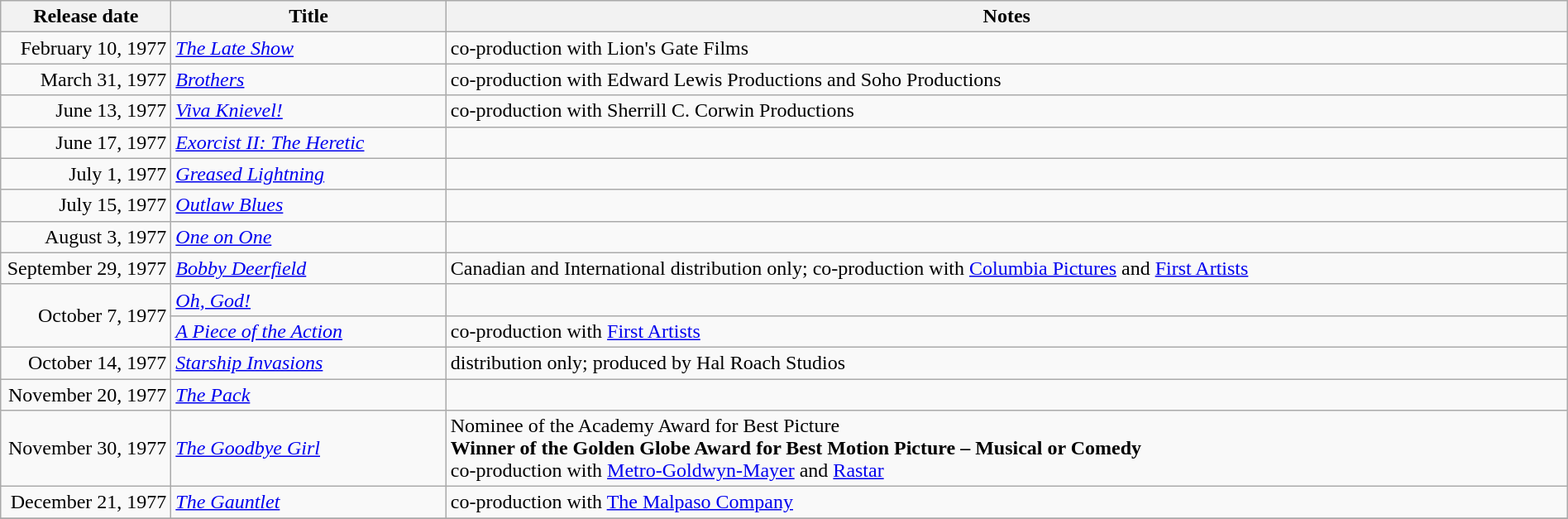<table class="wikitable sortable" style="width:100%;">
<tr>
<th scope="col" style="width:130px;">Release date</th>
<th>Title</th>
<th>Notes</th>
</tr>
<tr>
<td style="text-align:right;">February 10, 1977</td>
<td><em><a href='#'>The Late Show</a></em></td>
<td>co-production with Lion's Gate Films</td>
</tr>
<tr>
<td style="text-align:right;">March 31, 1977</td>
<td><em><a href='#'>Brothers</a></em></td>
<td>co-production with Edward Lewis Productions and Soho Productions</td>
</tr>
<tr>
<td style="text-align:right;">June 13, 1977</td>
<td><em><a href='#'>Viva Knievel!</a></em></td>
<td>co-production with Sherrill C. Corwin Productions</td>
</tr>
<tr>
<td style="text-align:right;">June 17, 1977</td>
<td><em><a href='#'>Exorcist II: The Heretic</a></em></td>
<td></td>
</tr>
<tr>
<td style="text-align:right;">July 1, 1977</td>
<td><em><a href='#'>Greased Lightning</a></em></td>
<td></td>
</tr>
<tr>
<td style="text-align:right;">July 15, 1977</td>
<td><em><a href='#'>Outlaw Blues</a></em></td>
<td></td>
</tr>
<tr>
<td style="text-align:right;">August 3, 1977</td>
<td><em><a href='#'>One on One</a></em></td>
<td></td>
</tr>
<tr>
<td style="text-align:right;">September 29, 1977</td>
<td><em><a href='#'>Bobby Deerfield</a></em></td>
<td>Canadian and International distribution only; co-production with <a href='#'>Columbia Pictures</a> and <a href='#'>First Artists</a></td>
</tr>
<tr>
<td style="text-align:right;" rowspan="2">October 7, 1977</td>
<td><em><a href='#'>Oh, God!</a></em></td>
<td></td>
</tr>
<tr>
<td><em><a href='#'>A Piece of the Action</a></em></td>
<td>co-production with <a href='#'>First Artists</a></td>
</tr>
<tr>
<td style="text-align:right;">October 14, 1977</td>
<td><em><a href='#'>Starship Invasions</a></em></td>
<td>distribution only; produced by Hal Roach Studios</td>
</tr>
<tr>
<td style="text-align:right;">November 20, 1977</td>
<td><em><a href='#'>The Pack</a></em></td>
<td></td>
</tr>
<tr>
<td style="text-align:right;">November 30, 1977</td>
<td><em><a href='#'>The Goodbye Girl</a></em></td>
<td>Nominee of the Academy Award for Best Picture<br><strong>Winner of the Golden Globe Award for Best Motion Picture – Musical or Comedy</strong><br>co-production with <a href='#'>Metro-Goldwyn-Mayer</a> and <a href='#'>Rastar</a></td>
</tr>
<tr>
<td style="text-align:right;">December 21, 1977</td>
<td><em><a href='#'>The Gauntlet</a></em></td>
<td>co-production with <a href='#'>The Malpaso Company</a></td>
</tr>
<tr>
</tr>
</table>
